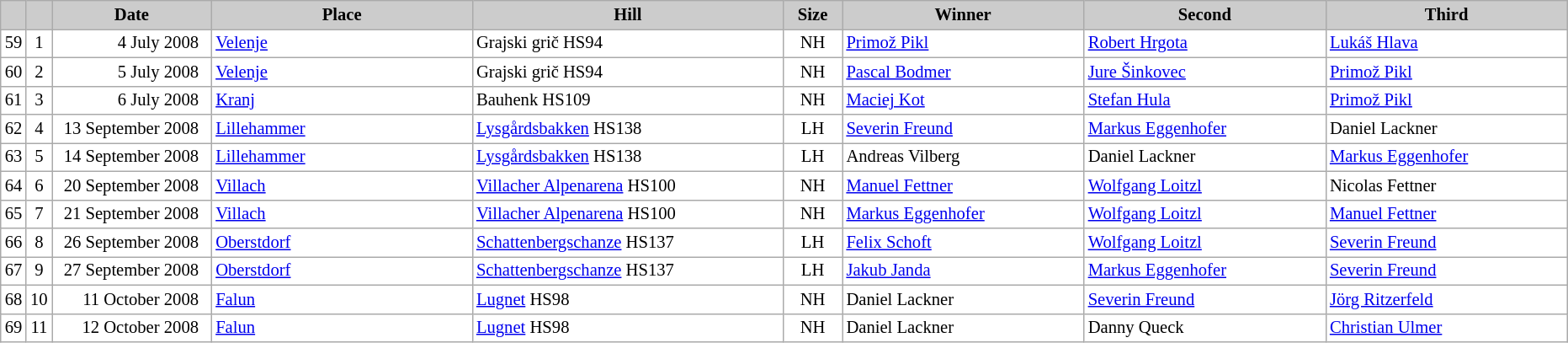<table class="wikitable plainrowheaders" style="background:#fff; font-size:86%; line-height:16px; border:grey solid 1px; border-collapse:collapse;">
<tr style="background:#ccc; text-align:center;">
<th scope="col" style="background:#ccc; width=20 px;"></th>
<th scope="col" style="background:#ccc; width=30 px;"></th>
<th scope="col" style="background:#ccc; width:120px;">Date</th>
<th scope="col" style="background:#ccc; width:200px;">Place</th>
<th scope="col" style="background:#ccc; width:240px;">Hill</th>
<th scope="col" style="background:#ccc; width:40px;">Size</th>
<th scope="col" style="background:#ccc; width:185px;">Winner</th>
<th scope="col" style="background:#ccc; width:185px;">Second</th>
<th scope="col" style="background:#ccc; width:185px;">Third</th>
</tr>
<tr>
<td align=center>59</td>
<td align=center>1</td>
<td align=right>4 July 2008  </td>
<td> <a href='#'>Velenje</a></td>
<td>Grajski grič HS94</td>
<td align=center>NH</td>
<td> <a href='#'>Primož Pikl</a></td>
<td> <a href='#'>Robert Hrgota</a></td>
<td> <a href='#'>Lukáš Hlava</a></td>
</tr>
<tr>
<td align=center>60</td>
<td align=center>2</td>
<td align=right>5 July 2008  </td>
<td> <a href='#'>Velenje</a></td>
<td>Grajski grič HS94</td>
<td align=center>NH</td>
<td> <a href='#'>Pascal Bodmer</a></td>
<td> <a href='#'>Jure Šinkovec</a></td>
<td> <a href='#'>Primož Pikl</a></td>
</tr>
<tr>
<td align=center>61</td>
<td align=center>3</td>
<td align=right>6 July 2008  </td>
<td> <a href='#'>Kranj</a></td>
<td>Bauhenk HS109</td>
<td align=center>NH</td>
<td> <a href='#'>Maciej Kot</a></td>
<td> <a href='#'>Stefan Hula</a></td>
<td> <a href='#'>Primož Pikl</a></td>
</tr>
<tr>
<td align=center>62</td>
<td align=center>4</td>
<td align=right>13 September 2008  </td>
<td> <a href='#'>Lillehammer</a></td>
<td><a href='#'>Lysgårdsbakken</a> HS138</td>
<td align=center>LH</td>
<td> <a href='#'>Severin Freund</a></td>
<td> <a href='#'>Markus Eggenhofer</a></td>
<td> Daniel Lackner</td>
</tr>
<tr>
<td align=center>63</td>
<td align=center>5</td>
<td align=right>14 September 2008  </td>
<td> <a href='#'>Lillehammer</a></td>
<td><a href='#'>Lysgårdsbakken</a> HS138</td>
<td align=center>LH</td>
<td> Andreas Vilberg</td>
<td> Daniel Lackner</td>
<td> <a href='#'>Markus Eggenhofer</a></td>
</tr>
<tr>
<td align=center>64</td>
<td align=center>6</td>
<td align=right>20 September 2008  </td>
<td> <a href='#'>Villach</a></td>
<td><a href='#'>Villacher Alpenarena</a> HS100</td>
<td align=center>NH</td>
<td> <a href='#'>Manuel Fettner</a></td>
<td> <a href='#'>Wolfgang Loitzl</a></td>
<td> Nicolas Fettner</td>
</tr>
<tr>
<td align=center>65</td>
<td align=center>7</td>
<td align=right>21 September 2008  </td>
<td> <a href='#'>Villach</a></td>
<td><a href='#'>Villacher Alpenarena</a> HS100</td>
<td align=center>NH</td>
<td> <a href='#'>Markus Eggenhofer</a></td>
<td> <a href='#'>Wolfgang Loitzl</a></td>
<td> <a href='#'>Manuel Fettner</a></td>
</tr>
<tr>
<td align=center>66</td>
<td align=center>8</td>
<td align=right>26 September 2008  </td>
<td> <a href='#'>Oberstdorf</a></td>
<td><a href='#'>Schattenbergschanze</a> HS137</td>
<td align=center>LH</td>
<td> <a href='#'>Felix Schoft</a></td>
<td> <a href='#'>Wolfgang Loitzl</a></td>
<td> <a href='#'>Severin Freund</a></td>
</tr>
<tr>
<td align=center>67</td>
<td align=center>9</td>
<td align=right>27 September 2008  </td>
<td> <a href='#'>Oberstdorf</a></td>
<td><a href='#'>Schattenbergschanze</a> HS137</td>
<td align=center>LH</td>
<td> <a href='#'>Jakub Janda</a></td>
<td> <a href='#'>Markus Eggenhofer</a></td>
<td> <a href='#'>Severin Freund</a></td>
</tr>
<tr>
<td align=center>68</td>
<td align=center>10</td>
<td align=right>11 October 2008  </td>
<td> <a href='#'>Falun</a></td>
<td><a href='#'>Lugnet</a> HS98</td>
<td align=center>NH</td>
<td> Daniel Lackner</td>
<td> <a href='#'>Severin Freund</a></td>
<td> <a href='#'>Jörg Ritzerfeld</a></td>
</tr>
<tr>
<td align=center>69</td>
<td align=center>11</td>
<td align=right>12 October 2008  </td>
<td> <a href='#'>Falun</a></td>
<td><a href='#'>Lugnet</a> HS98</td>
<td align=center>NH</td>
<td> Daniel Lackner</td>
<td> Danny Queck</td>
<td> <a href='#'>Christian Ulmer</a></td>
</tr>
</table>
